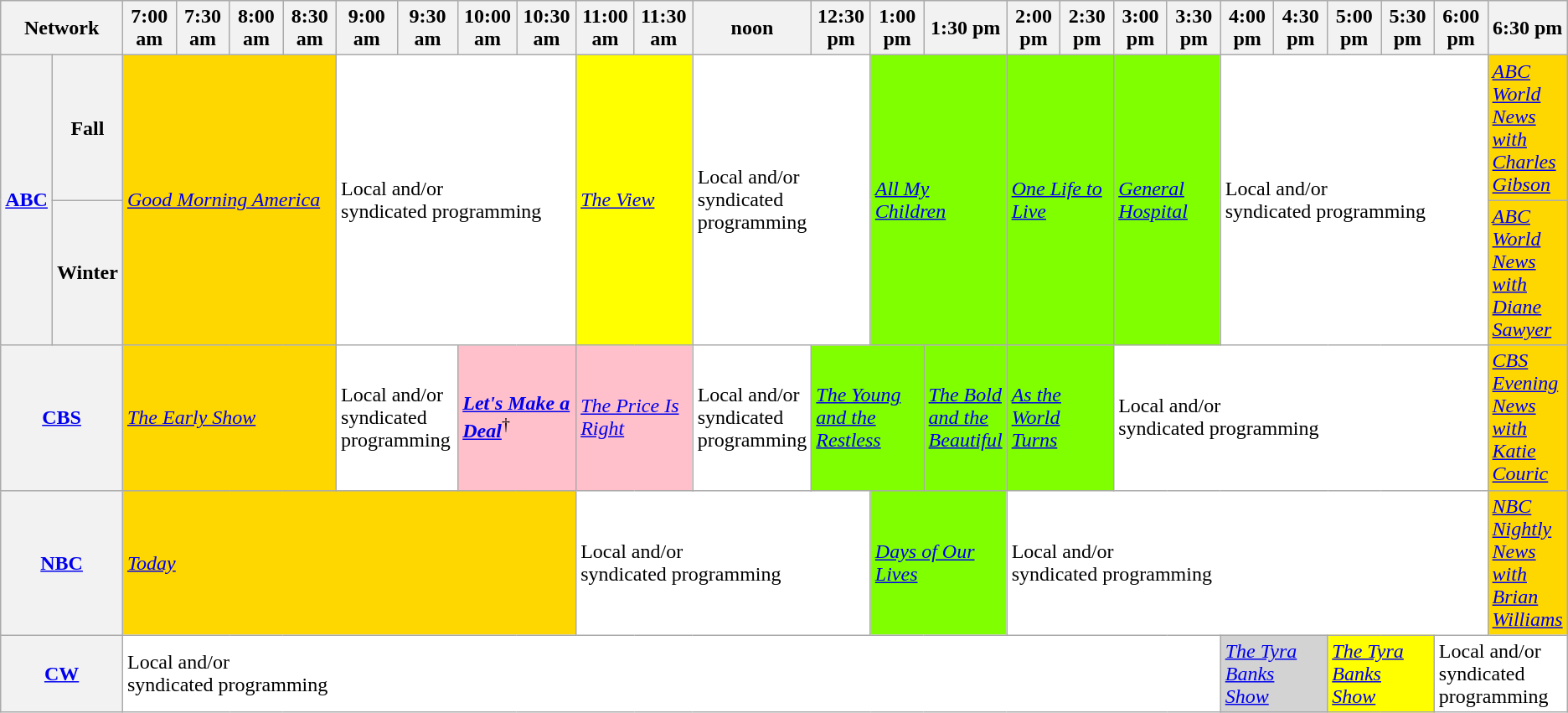<table class=wikitable>
<tr>
<th width="1.5%" bgcolor="#C0C0C0" colspan="2">Network</th>
<th width="4%" bgcolor="#C0C0C0">7:00 am</th>
<th width="4%" bgcolor="#C0C0C0">7:30 am</th>
<th width="4%" bgcolor="#C0C0C0">8:00 am</th>
<th width="4%" bgcolor="#C0C0C0">8:30 am</th>
<th width="4%" bgcolor="#C0C0C0">9:00 am</th>
<th width="4%" bgcolor="#C0C0C0">9:30 am</th>
<th width="4%" bgcolor="#C0C0C0">10:00 am</th>
<th width="4%" bgcolor="#C0C0C0">10:30 am</th>
<th width="4%" bgcolor="#C0C0C0">11:00 am</th>
<th width="4%" bgcolor="#C0C0C0">11:30 am</th>
<th width="4%" bgcolor="#C0C0C0">noon</th>
<th width="4%" bgcolor="#C0C0C0">12:30 pm</th>
<th width="4%" bgcolor="#C0C0C0">1:00 pm</th>
<th width="4%" bgcolor="#C0C0C0">1:30 pm</th>
<th width="4%" bgcolor="#C0C0C0">2:00 pm</th>
<th width="4%" bgcolor="#C0C0C0">2:30 pm</th>
<th width="4%" bgcolor="#C0C0C0">3:00 pm</th>
<th width="4%" bgcolor="#C0C0C0">3:30 pm</th>
<th width="4%" bgcolor="#C0C0C0">4:00 pm</th>
<th width="4%" bgcolor="#C0C0C0">4:30 pm</th>
<th width="4%" bgcolor="#C0C0C0">5:00 pm</th>
<th width="4%" bgcolor="#C0C0C0">5:30 pm</th>
<th width="4%" bgcolor="#C0C0C0">6:00 pm</th>
<th width="4%" bgcolor="#C0C0C0">6:30 pm</th>
</tr>
<tr>
<th bgcolor="#C0C0C0" rowspan="2"><a href='#'>ABC</a></th>
<th>Fall</th>
<td bgcolor="gold" colspan="4" rowspan="2"><em><a href='#'>Good Morning America</a></em></td>
<td bgcolor="white" colspan="4" rowspan="2">Local and/or<br>syndicated programming</td>
<td bgcolor="yellow" colspan="2" rowspan="2"><em><a href='#'>The View</a></em></td>
<td bgcolor="white" colspan="2" rowspan="2">Local and/or<br>syndicated programming</td>
<td bgcolor="chartreuse" colspan="2" rowspan="2"><em><a href='#'>All My Children</a></em></td>
<td bgcolor="chartreuse" colspan="2" rowspan="2"><em><a href='#'>One Life to Live</a></em></td>
<td bgcolor="chartreuse" colspan="2" rowspan="2"><em><a href='#'>General Hospital</a></em></td>
<td bgcolor="white" colspan="5" rowspan="2">Local and/or<br>syndicated programming</td>
<td bgcolor="gold"><em><a href='#'>ABC World News with Charles Gibson</a></em></td>
</tr>
<tr>
<th>Winter</th>
<td bgcolor="gold"><em><a href='#'>ABC World News with Diane Sawyer</a></em></td>
</tr>
<tr>
<th bgcolor="#C0C0C0" colspan="2"><a href='#'>CBS</a></th>
<td bgcolor="gold" colspan="4"><em><a href='#'>The Early Show</a></em></td>
<td bgcolor="white" colspan="2">Local and/or<br>syndicated programming</td>
<td bgcolor="pink" colspan="2"><strong><em><a href='#'>Let's Make a Deal</a></em></strong><sup>†</sup></td>
<td bgcolor="pink" colspan="2"><em><a href='#'>The Price Is Right</a></em></td>
<td bgcolor="white">Local and/or<br>syndicated programming</td>
<td bgcolor="chartreuse" colspan="2"><em><a href='#'>The Young and the Restless</a></em></td>
<td bgcolor="chartreuse"><em><a href='#'>The Bold and the Beautiful</a></em></td>
<td bgcolor="chartreuse" colspan="2"><em><a href='#'>As the World Turns</a></em></td>
<td bgcolor="white" colspan="7">Local and/or<br>syndicated programming</td>
<td bgcolor="gold"><em><a href='#'>CBS Evening News with Katie Couric</a></em></td>
</tr>
<tr>
<th bgcolor="#C0C0C0" colspan="2"><a href='#'>NBC</a></th>
<td bgcolor="gold" colspan="8"><em><a href='#'>Today</a></em></td>
<td bgcolor="white" colspan="4">Local and/or<br>syndicated programming</td>
<td bgcolor="chartreuse" colspan="2"><em><a href='#'>Days of Our Lives</a></em></td>
<td bgcolor="white" colspan="9">Local and/or<br>syndicated programming</td>
<td bgcolor="gold"><em><a href='#'>NBC Nightly News with Brian Williams</a></em></td>
</tr>
<tr>
<th bgcolor="#C0C0C0" colspan="2"><a href='#'>CW</a></th>
<td bgcolor="white" colspan="18">Local and/or<br>syndicated programming</td>
<td bgcolor="lightgray" colspan="2"><em><a href='#'>The Tyra Banks Show</a></em> </td>
<td bgcolor="yellow" colspan="2"><em><a href='#'>The Tyra Banks Show</a></em></td>
<td bgcolor="white" colspan="4">Local and/or<br>syndicated programming</td>
</tr>
</table>
